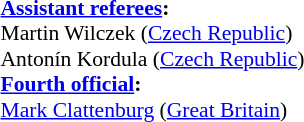<table width=50% style="font-size: 90%">
<tr>
<td><br><strong><a href='#'>Assistant referees</a>:</strong>
<br>Martin Wilczek (<a href='#'>Czech Republic</a>)
<br>Antonín Kordula (<a href='#'>Czech Republic</a>)
<br><strong><a href='#'>Fourth official</a>:</strong>
<br><a href='#'>Mark Clattenburg</a> (<a href='#'>Great Britain</a>)</td>
</tr>
</table>
